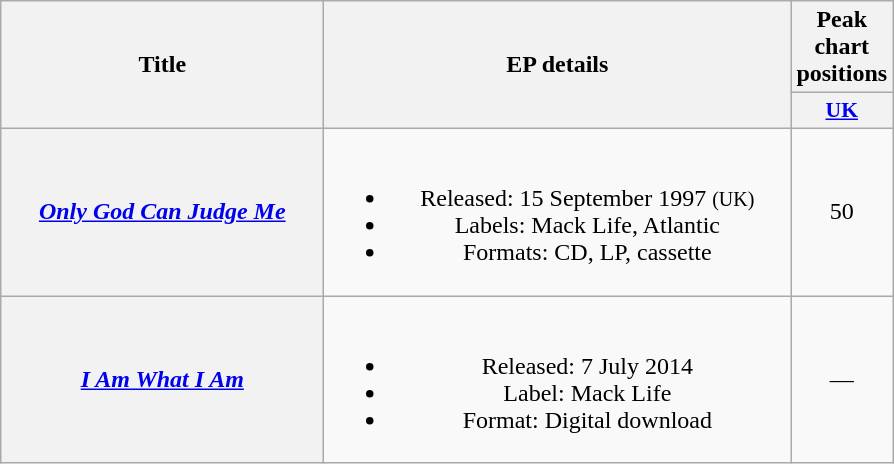<table class="wikitable plainrowheaders" style="text-align:center;" border="1">
<tr>
<th scope="col" rowspan="2" style="width:13em;">Title</th>
<th scope="col" rowspan="2" style="width:19em;">EP details</th>
<th scope="col" colspan="1">Peak chart positions</th>
</tr>
<tr>
<th scope="col" style="width:3em;font-size:90%;"><a href='#'>UK</a><br></th>
</tr>
<tr>
<th scope="row"><em><a href='#'>Only God Can Judge Me</a></em></th>
<td><br><ul><li>Released: 15 September 1997 <small>(UK)</small></li><li>Labels: Mack Life, Atlantic</li><li>Formats: CD, LP, cassette</li></ul></td>
<td>50</td>
</tr>
<tr>
<th scope="row"><em><a href='#'>I Am What I Am</a></em></th>
<td><br><ul><li>Released: 7 July 2014</li><li>Label: Mack Life</li><li>Format: Digital download</li></ul></td>
<td>—</td>
</tr>
</table>
